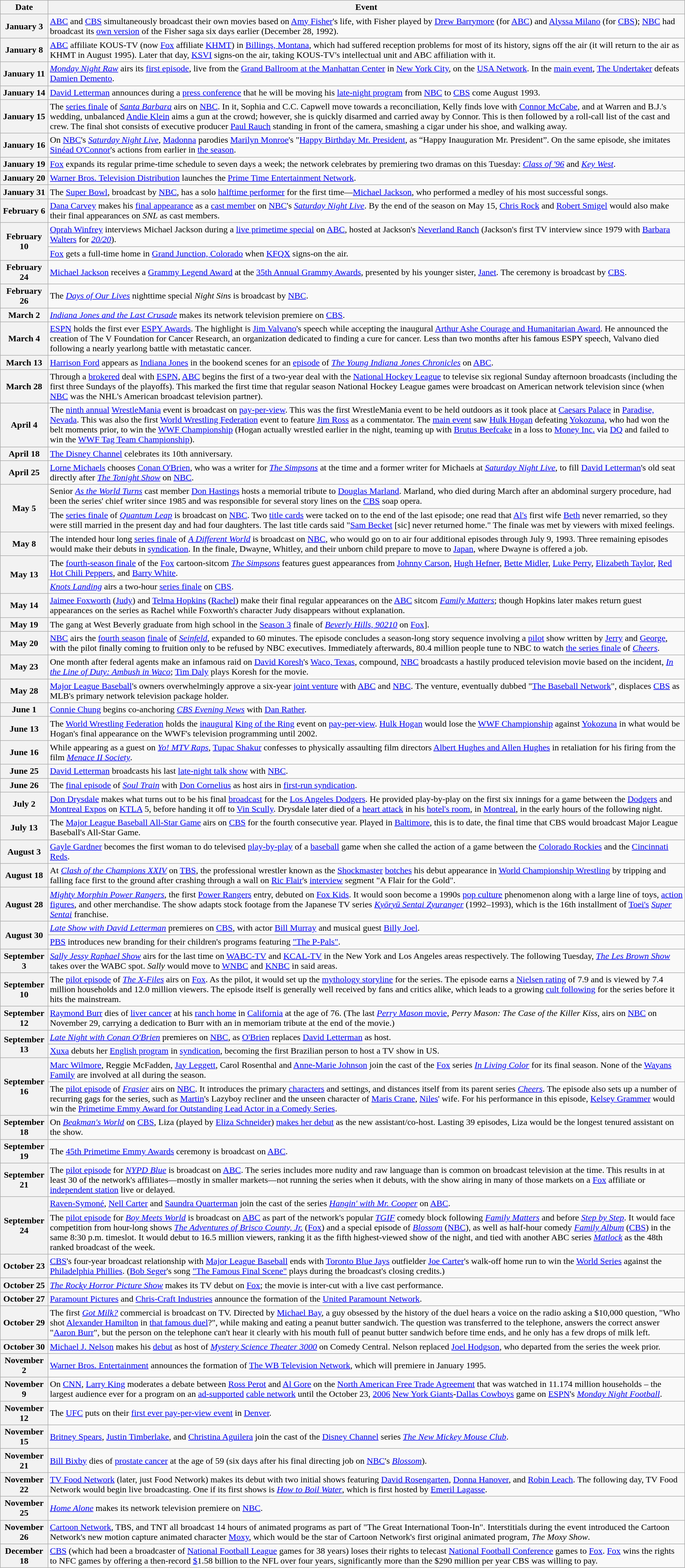<table class="wikitable">
<tr ">
<th>Date</th>
<th>Event</th>
</tr>
<tr>
<th>January 3</th>
<td><a href='#'>ABC</a> and <a href='#'>CBS</a> simultaneously broadcast their own movies based on <a href='#'>Amy Fisher</a>'s life, with Fisher played by <a href='#'>Drew Barrymore</a> (for <a href='#'>ABC</a>) and <a href='#'>Alyssa Milano</a> (for <a href='#'>CBS</a>); <a href='#'>NBC</a> had broadcast its <a href='#'>own version</a> of the Fisher saga six days earlier (December 28, 1992).</td>
</tr>
<tr>
<th>January 8</th>
<td><a href='#'>ABC</a> affiliate KOUS-TV (now <a href='#'>Fox</a> affiliate <a href='#'>KHMT</a>) in <a href='#'>Billings, Montana</a>, which had suffered reception problems for most of its history, signs off the air (it will return to the air as KHMT in August 1995). Later that day, <a href='#'>KSVI</a> signs-on the air, taking KOUS-TV's intellectual unit and ABC affiliation with it.</td>
</tr>
<tr>
<th>January 11</th>
<td><em><a href='#'>Monday Night Raw</a></em> airs its <a href='#'>first episode</a>, live from the <a href='#'>Grand Ballroom at the Manhattan Center</a> in <a href='#'>New York City</a>, on the <a href='#'>USA Network</a>. In the <a href='#'>main event</a>, <a href='#'>The Undertaker</a> defeats <a href='#'>Damien Demento</a>.</td>
</tr>
<tr>
<th>January 14</th>
<td><a href='#'>David Letterman</a> announces during a <a href='#'>press conference</a> that he will be moving his <a href='#'>late-night program</a> from <a href='#'>NBC</a> to <a href='#'>CBS</a> come August 1993.</td>
</tr>
<tr>
<th>January 15</th>
<td>The <a href='#'>series finale</a> of <em><a href='#'>Santa Barbara</a></em> airs on <a href='#'>NBC</a>. In it, Sophia and C.C. Capwell move towards a reconciliation, Kelly finds love with <a href='#'>Connor McCabe</a>, and at Warren and B.J.'s wedding, unbalanced <a href='#'>Andie Klein</a> aims a gun at the crowd; however, she is quickly disarmed and carried away by Connor. This is then followed by a roll-call list of the cast and crew. The final shot consists of executive producer <a href='#'>Paul Rauch</a> standing in front of the camera, smashing a cigar under his shoe, and walking away.</td>
</tr>
<tr>
<th>January 16</th>
<td>On <a href='#'>NBC</a>'s <em><a href='#'>Saturday Night Live</a></em>, <a href='#'>Madonna</a> parodies <a href='#'>Marilyn Monroe</a>'s "<a href='#'>Happy Birthday Mr. President</a>, as “Happy Inauguration Mr. President”. On the same episode, she imitates <a href='#'>Sinéad O'Connor</a>'s actions from earlier in <a href='#'>the season</a>.</td>
</tr>
<tr>
<th>January 19</th>
<td><a href='#'>Fox</a> expands its regular prime-time schedule to seven days a week; the network celebrates by premiering two dramas on this Tuesday: <em><a href='#'>Class of '96</a></em> and <em><a href='#'>Key West</a></em>.</td>
</tr>
<tr>
<th>January 20</th>
<td><a href='#'>Warner Bros. Television Distribution</a> launches the <a href='#'>Prime Time Entertainment Network</a>.</td>
</tr>
<tr>
<th>January 31</th>
<td>The <a href='#'>Super Bowl</a>, broadcast by <a href='#'>NBC</a>, has a solo <a href='#'>halftime performer</a> for the first time—<a href='#'>Michael Jackson</a>, who performed a medley of his most successful songs.</td>
</tr>
<tr>
<th>February 6</th>
<td><a href='#'>Dana Carvey</a> makes his <a href='#'>final appearance</a> as a <a href='#'>cast member</a> on <a href='#'>NBC</a>'s <em><a href='#'>Saturday Night Live</a></em>. By the end of the season on May 15, <a href='#'>Chris Rock</a> and <a href='#'>Robert Smigel</a> would also make their final appearances on <em>SNL</em> as cast members.</td>
</tr>
<tr>
<th rowspan="2">February 10</th>
<td><a href='#'>Oprah Winfrey</a> interviews Michael Jackson during a <a href='#'>live primetime special</a> on <a href='#'>ABC</a>, hosted at Jackson's <a href='#'>Neverland Ranch</a> (Jackson's first TV interview since 1979 with <a href='#'>Barbara Walters</a> for <em><a href='#'>20/20</a></em>).</td>
</tr>
<tr>
<td><a href='#'>Fox</a> gets a full-time home in <a href='#'>Grand Junction, Colorado</a> when <a href='#'>KFQX</a> signs-on the air.</td>
</tr>
<tr>
<th>February 24</th>
<td><a href='#'>Michael Jackson</a> receives a <a href='#'>Grammy Legend Award</a> at the <a href='#'>35th Annual Grammy Awards</a>, presented by his younger sister, <a href='#'>Janet</a>. The ceremony is broadcast by <a href='#'>CBS</a>.</td>
</tr>
<tr>
<th>February 26</th>
<td>The <em><a href='#'>Days of Our Lives</a></em> nighttime special <em>Night Sins</em> is broadcast by <a href='#'>NBC</a>.</td>
</tr>
<tr>
<th>March 2</th>
<td><em><a href='#'>Indiana Jones and the Last Crusade</a></em> makes its network television premiere on <a href='#'>CBS</a>.</td>
</tr>
<tr>
<th>March 4</th>
<td><a href='#'>ESPN</a> holds the first ever <a href='#'>ESPY Awards</a>. The highlight is <a href='#'>Jim Valvano</a>'s speech while accepting the inaugural <a href='#'>Arthur Ashe Courage and Humanitarian Award</a>. He announced the creation of The V Foundation for Cancer Research, an organization dedicated to finding a cure for cancer. Less than two months after his famous ESPY speech, Valvano died following a nearly yearlong battle with metastatic cancer.</td>
</tr>
<tr>
<th>March 13</th>
<td><a href='#'>Harrison Ford</a> appears as <a href='#'>Indiana Jones</a> in the bookend scenes for an <a href='#'>episode</a> of <em><a href='#'>The Young Indiana Jones Chronicles</a></em> on <a href='#'>ABC</a>.</td>
</tr>
<tr>
<th>March 28</th>
<td>Through a <a href='#'>brokered</a> deal with <a href='#'>ESPN</a>, <a href='#'>ABC</a> begins the first of a two-year deal with the <a href='#'>National Hockey League</a> to televise six regional Sunday afternoon broadcasts (including the first three Sundays of the playoffs). This marked the first time that regular season National Hockey League games were broadcast on American network television since  (when <a href='#'>NBC</a> was the NHL's American broadcast television partner).</td>
</tr>
<tr>
<th>April 4</th>
<td>The <a href='#'>ninth annual</a> <a href='#'>WrestleMania</a> event is broadcast on <a href='#'>pay-per-view</a>. This was the first WrestleMania event to be held outdoors as it took place at  <a href='#'>Caesars Palace</a> in <a href='#'>Paradise, Nevada</a>. This was also the first <a href='#'>World Wrestling Federation</a> event to feature <a href='#'>Jim Ross</a> as a commentator. The <a href='#'>main event</a> saw <a href='#'>Hulk Hogan</a> defeating <a href='#'>Yokozuna</a>, who had won the belt moments prior, to win the <a href='#'>WWF Championship</a> (Hogan actually wrestled earlier in the night, teaming up with <a href='#'>Brutus Beefcake</a> in a loss to <a href='#'>Money Inc.</a> via <a href='#'>DQ</a> and failed to win the <a href='#'>WWF Tag Team Championship</a>).</td>
</tr>
<tr>
<th>April 18</th>
<td><a href='#'>The Disney Channel</a> celebrates its 10th anniversary.</td>
</tr>
<tr>
<th>April 25</th>
<td><a href='#'>Lorne Michaels</a> chooses <a href='#'>Conan O'Brien</a>, who was a writer for <em><a href='#'>The Simpsons</a></em> at the time and a former writer for Michaels at <em><a href='#'>Saturday Night Live</a></em>, to fill <a href='#'>David Letterman</a>'s old seat directly after <em><a href='#'>The Tonight Show</a></em> on <a href='#'>NBC</a>.</td>
</tr>
<tr>
<th rowspan="2">May 5</th>
<td>Senior <em><a href='#'>As the World Turns</a></em> cast member <a href='#'>Don Hastings</a> hosts a memorial tribute to <a href='#'>Douglas Marland</a>. Marland, who died during March after an abdominal surgery procedure, had been the series' chief writer since 1985 and was responsible for several story lines on the <a href='#'>CBS</a> soap opera.</td>
</tr>
<tr>
<td>The <a href='#'>series finale</a> of <em><a href='#'>Quantum Leap</a></em> is broadcast on <a href='#'>NBC</a>. Two <a href='#'>title cards</a> were tacked on to the end of the last episode; one read that <a href='#'>Al's</a> first wife <a href='#'>Beth</a> never remarried, so they were still married in the present day and had four daughters. The last title cards said "<a href='#'>Sam Becket</a> [sic] never returned home." The finale was met by viewers with mixed feelings.</td>
</tr>
<tr>
<th>May 8</th>
<td>The intended hour long <a href='#'>series finale</a> of <em><a href='#'>A Different World</a></em> is broadcast on <a href='#'>NBC</a>, who would go on to air four additional episodes through July 9, 1993. Three remaining episodes would make their debuts in <a href='#'>syndication</a>. In the finale, Dwayne, Whitley, and their unborn child prepare to move to <a href='#'>Japan</a>, where Dwayne is offered a job.</td>
</tr>
<tr>
<th rowspan="2">May 13</th>
<td>The <a href='#'>fourth-season finale</a> of the <a href='#'>Fox</a> cartoon-sitcom <em><a href='#'>The Simpsons</a></em> features guest appearances from <a href='#'>Johnny Carson</a>, <a href='#'>Hugh Hefner</a>, <a href='#'>Bette Midler</a>, <a href='#'>Luke Perry</a>, <a href='#'>Elizabeth Taylor</a>, <a href='#'>Red Hot Chili Peppers</a>, and <a href='#'>Barry White</a>.</td>
</tr>
<tr>
<td><em><a href='#'>Knots Landing</a></em> airs a two-hour <a href='#'>series finale</a> on <a href='#'>CBS</a>.</td>
</tr>
<tr>
<th>May 14</th>
<td><a href='#'>Jaimee Foxworth</a> (<a href='#'>Judy</a>) and <a href='#'>Telma Hopkins</a> (<a href='#'>Rachel</a>) make their final regular appearances on the <a href='#'>ABC</a> sitcom <em><a href='#'>Family Matters</a></em>; though Hopkins later makes return guest appearances on the series as Rachel while Foxworth's character Judy disappears without explanation.</td>
</tr>
<tr>
<th>May 19</th>
<td>The gang at West Beverly graduate from high school in the <a href='#'>Season 3</a> finale of <em><a href='#'>Beverly Hills, 90210</a></em> on <a href='#'>Fox</a>].</td>
</tr>
<tr>
<th>May 20</th>
<td><a href='#'>NBC</a> airs the <a href='#'>fourth season</a> <a href='#'>finale</a> of <em><a href='#'>Seinfeld</a></em>, expanded to 60 minutes. The episode concludes a season-long story sequence involving a <a href='#'>pilot</a> show written by <a href='#'>Jerry</a> and <a href='#'>George</a>, with the pilot finally coming to fruition only to be refused by NBC executives. Immediately afterwards, 80.4 million people tune to NBC to watch <a href='#'>the series finale</a> of <em><a href='#'>Cheers</a></em>.</td>
</tr>
<tr>
<th>May 23</th>
<td>One month after federal agents make an infamous raid on <a href='#'>David Koresh</a>'s <a href='#'>Waco, Texas</a>, compound, <a href='#'>NBC</a> broadcasts a hastily produced television movie based on the incident, <em><a href='#'>In the Line of Duty: Ambush in Waco</a></em>; <a href='#'>Tim Daly</a> plays Koresh for the movie.</td>
</tr>
<tr>
<th>May 28</th>
<td><a href='#'>Major League Baseball</a>'s owners overwhelmingly approve a six-year <a href='#'>joint venture</a> with <a href='#'>ABC</a> and <a href='#'>NBC</a>. The venture, eventually dubbed "<a href='#'>The Baseball Network</a>", displaces <a href='#'>CBS</a> as MLB's primary network television package holder.</td>
</tr>
<tr>
<th>June 1</th>
<td><a href='#'>Connie Chung</a> begins co-anchoring <em><a href='#'>CBS Evening News</a></em> with <a href='#'>Dan Rather</a>.</td>
</tr>
<tr>
<th>June 13</th>
<td>The <a href='#'>World Wrestling Federation</a> holds the <a href='#'>inaugural</a> <a href='#'>King of the Ring</a> event on <a href='#'>pay-per-view</a>. <a href='#'>Hulk Hogan</a> would lose the <a href='#'>WWF Championship</a> against <a href='#'>Yokozuna</a> in what would be Hogan's final appearance on the WWF's television programming until 2002.</td>
</tr>
<tr>
<th>June 16</th>
<td>While appearing as a guest on <em><a href='#'>Yo! MTV Raps</a></em>, <a href='#'>Tupac Shakur</a> confesses to physically assaulting film directors <a href='#'>Albert Hughes and Allen Hughes</a> in retaliation for his firing from the film <em><a href='#'>Menace II Society</a></em>.</td>
</tr>
<tr>
<th>June 25</th>
<td><a href='#'>David Letterman</a> broadcasts his last <a href='#'>late-night talk show</a> with <a href='#'>NBC</a>.</td>
</tr>
<tr>
<th>June 26</th>
<td>The <a href='#'>final episode</a> of <em><a href='#'>Soul Train</a></em> with <a href='#'>Don Cornelius</a> as host airs in <a href='#'>first-run syndication</a>.</td>
</tr>
<tr>
<th>July 2</th>
<td><a href='#'>Don Drysdale</a> makes what turns out to be his final <a href='#'>broadcast</a> for the <a href='#'>Los Angeles Dodgers</a>. He provided play-by-play on the first six innings for a game between the <a href='#'>Dodgers</a> and <a href='#'>Montreal Expos</a> on <a href='#'>KTLA</a> 5, before handing it off to <a href='#'>Vin Scully</a>. Drysdale later died of a <a href='#'>heart attack</a> in his <a href='#'>hotel's room</a>, in <a href='#'>Montreal</a>, in the early hours of the following night.</td>
</tr>
<tr>
<th>July 13</th>
<td>The <a href='#'>Major League Baseball All-Star Game</a> airs on <a href='#'>CBS</a> for the fourth consecutive year. Played in <a href='#'>Baltimore</a>, this is to date, the final time that CBS would broadcast Major League Baseball's All-Star Game.</td>
</tr>
<tr>
<th>August 3</th>
<td><a href='#'>Gayle Gardner</a> becomes the first woman to do televised <a href='#'>play-by-play</a> of a <a href='#'>baseball</a> game when she called the action of a game between the <a href='#'>Colorado Rockies</a> and the <a href='#'>Cincinnati Reds</a>.</td>
</tr>
<tr>
<th>August 18</th>
<td>At <em><a href='#'>Clash of the Champions XXIV</a></em> on <a href='#'>TBS</a>, the professional wrestler known as the <a href='#'>Shockmaster</a> <a href='#'>botches</a> his debut appearance in <a href='#'>World Championship Wrestling</a> by tripping and falling face first to the ground after crashing through a wall on <a href='#'>Ric Flair</a>'s <a href='#'>interview</a> segment "A Flair for the Gold".</td>
</tr>
<tr>
<th>August 28</th>
<td><em><a href='#'>Mighty Morphin Power Rangers</a></em>, the first <a href='#'>Power Rangers</a> entry, debuted on <a href='#'>Fox Kids</a>. It would soon become a 1990s <a href='#'>pop culture</a> phenomenon along with a large line of toys, <a href='#'>action figures</a>, and other merchandise. The show adapts stock footage from the Japanese TV series <em><a href='#'>Kyōryū Sentai Zyuranger</a></em> (1992–1993), which is the 16th installment of <a href='#'>Toei's</a> <em><a href='#'>Super Sentai</a></em> franchise.</td>
</tr>
<tr>
<th rowspan="2">August 30</th>
<td><em><a href='#'>Late Show with David Letterman</a></em> premieres on <a href='#'>CBS</a>, with actor <a href='#'>Bill Murray</a> and musical guest <a href='#'>Billy Joel</a>.</td>
</tr>
<tr>
<td><a href='#'>PBS</a> introduces new branding for their children's programs featuring <a href='#'>"The P-Pals"</a>.</td>
</tr>
<tr>
<th>September 3</th>
<td><em><a href='#'>Sally Jessy Raphael Show</a></em> airs for the last time on <a href='#'>WABC-TV</a> and <a href='#'>KCAL-TV</a> in the New York and Los Angeles areas respectively. The following Tuesday, <em><a href='#'>The Les Brown Show</a></em> takes over the WABC spot. <em>Sally</em> would move to <a href='#'>WNBC</a> and <a href='#'>KNBC</a> in said areas.</td>
</tr>
<tr>
<th>September 10</th>
<td>The <a href='#'>pilot episode</a> of <em><a href='#'>The X-Files</a></em> airs on <a href='#'>Fox</a>. As the pilot, it would set up the <a href='#'>mythology storyline</a> for the series. The episode earns a <a href='#'>Nielsen rating</a> of 7.9 and is viewed by 7.4 million households and 12.0 million viewers. The episode itself is generally well received by fans and critics alike, which leads to a growing <a href='#'>cult following</a> for the series before it hits the mainstream.</td>
</tr>
<tr>
<th>September 12</th>
<td><a href='#'>Raymond Burr</a> dies of <a href='#'>liver cancer</a> at his <a href='#'>ranch home</a> in <a href='#'>California</a> at the age of 76. (The last <a href='#'><em>Perry Mason</em> movie</a>, <em>Perry Mason: The Case of the Killer Kiss</em>, airs on <a href='#'>NBC</a> on November 29, carrying a dedication to Burr with an in memoriam tribute at the end of the movie.)</td>
</tr>
<tr>
<th rowspan="2">September 13</th>
<td><em><a href='#'>Late Night with Conan O'Brien</a></em> premieres on <a href='#'>NBC</a>, as <a href='#'>O'Brien</a> replaces <a href='#'>David Letterman</a> as host.</td>
</tr>
<tr>
<td><a href='#'>Xuxa</a> debuts her <a href='#'>English program</a> in <a href='#'>syndication</a>, becoming the first Brazilian person to host a TV show in US.</td>
</tr>
<tr>
<th rowspan="2">September 16</th>
<td><a href='#'>Marc Wilmore</a>, Reggie McFadden, <a href='#'>Jay Leggett</a>, Carol Rosenthal and <a href='#'>Anne-Marie Johnson</a> join the cast of the <a href='#'>Fox</a> series <em><a href='#'>In Living Color</a></em> for its final season. None of the <a href='#'>Wayans Family</a> are involved at all during the season.</td>
</tr>
<tr>
<td>The <a href='#'>pilot episode</a> of <em><a href='#'>Frasier</a></em> airs on <a href='#'>NBC</a>. It introduces the primary <a href='#'>characters</a> and settings, and distances itself from its parent series <em><a href='#'>Cheers</a></em>. The episode also sets up a number of recurring gags for the series, such as <a href='#'>Martin</a>'s Lazyboy recliner and the unseen character of <a href='#'>Maris Crane</a>, <a href='#'>Niles</a>' wife. For his performance in this episode, <a href='#'>Kelsey Grammer</a> would win the <a href='#'>Primetime Emmy Award for Outstanding Lead Actor in a Comedy Series</a>.</td>
</tr>
<tr>
<th>September 18</th>
<td>On <em><a href='#'>Beakman's World</a></em> on <a href='#'>CBS</a>, Liza (played by <a href='#'>Eliza Schneider</a>) <a href='#'>makes her debut</a> as the new assistant/co-host. Lasting 39 episodes, Liza would be the longest tenured assistant on the show.</td>
</tr>
<tr>
<th>September 19</th>
<td>The <a href='#'>45th Primetime Emmy Awards</a> ceremony is broadcast on <a href='#'>ABC</a>.</td>
</tr>
<tr>
<th>September 21</th>
<td>The <a href='#'>pilot episode</a> for <em><a href='#'>NYPD Blue</a></em> is broadcast on <a href='#'>ABC</a>. The series includes more nudity and raw language than is common on broadcast television at the time. This results in at least 30 of the network's affiliates—mostly in smaller markets—not running the series when it debuts, with the show airing in many of those markets on a <a href='#'>Fox</a> affiliate or <a href='#'>independent station</a> live or delayed.</td>
</tr>
<tr>
<th rowspan="2">September 24</th>
<td><a href='#'>Raven-Symoné</a>, <a href='#'>Nell Carter</a> and <a href='#'>Saundra Quarterman</a> join the cast of the series <em><a href='#'>Hangin' with Mr. Cooper</a></em> on <a href='#'>ABC</a>.</td>
</tr>
<tr>
<td>The <a href='#'>pilot episode</a> for <em><a href='#'>Boy Meets World</a></em> is broadcast on <a href='#'>ABC</a> as part of the network's popular <em><a href='#'>TGIF</a></em> comedy block following <em><a href='#'>Family Matters</a></em> and before <em><a href='#'>Step by Step</a></em>. It would face competition from hour-long shows <em><a href='#'>The Adventures of Brisco County, Jr.</a></em> (<a href='#'>Fox</a>) and a special episode of <em><a href='#'>Blossom</a></em> (<a href='#'>NBC</a>), as well as half-hour comedy <em><a href='#'>Family Album</a></em> (<a href='#'>CBS</a>) in the same 8:30 p.m. timeslot. It would debut to 16.5 million viewers, ranking it as the fifth highest-viewed show of the night, and tied with another ABC series <em><a href='#'>Matlock</a></em> as the 48th ranked broadcast of the week.</td>
</tr>
<tr>
<th>October 23</th>
<td><a href='#'>CBS</a>'s four-year broadcast relationship with <a href='#'>Major League Baseball</a> ends with <a href='#'>Toronto Blue Jays</a> outfielder <a href='#'>Joe Carter</a>'s walk-off home run to win the <a href='#'>World Series</a> against the <a href='#'>Philadelphia Phillies</a>. (<a href='#'>Bob Seger</a>'s song <a href='#'>"The Famous Final Scene"</a> plays during the broadcast's closing credits.)</td>
</tr>
<tr>
<th>October 25</th>
<td><em><a href='#'>The Rocky Horror Picture Show</a></em> makes its TV debut on <a href='#'>Fox</a>; the movie is inter-cut with a live cast performance.</td>
</tr>
<tr>
<th>October 27</th>
<td><a href='#'>Paramount Pictures</a> and <a href='#'>Chris-Craft Industries</a> announce the formation of the <a href='#'>United Paramount Network</a>.</td>
</tr>
<tr>
<th>October 29</th>
<td>The first <em><a href='#'>Got Milk?</a></em> commercial is broadcast on TV. Directed by <a href='#'>Michael Bay</a>, a guy obsessed by the history of the duel hears a voice on the radio asking a $10,000 question, "Who shot <a href='#'>Alexander Hamilton</a> in <a href='#'>that famous duel</a>?", while making and eating a peanut butter sandwich. The question was transferred to the telephone, answers the correct answer "<a href='#'>Aaron Burr</a>", but the person on the telephone can't hear it clearly with his mouth full of peanut butter sandwich before time ends, and he only has a few drops of milk left.</td>
</tr>
<tr>
<th>October 30</th>
<td><a href='#'>Michael J. Nelson</a> makes his <a href='#'>debut</a> as host of <em><a href='#'>Mystery Science Theater 3000</a></em> on Comedy Central. Nelson replaced <a href='#'>Joel Hodgson</a>, who departed from the series the week prior.</td>
</tr>
<tr>
<th>November 2</th>
<td><a href='#'>Warner Bros. Entertainment</a> announces the formation of <a href='#'>The WB Television Network</a>, which will premiere in January 1995.</td>
</tr>
<tr>
<th>November 9</th>
<td>On <a href='#'>CNN</a>, <a href='#'>Larry King</a> moderates a debate between <a href='#'>Ross Perot</a> and <a href='#'>Al Gore</a> on the <a href='#'>North American Free Trade Agreement</a> that was watched in 11.174 million households – the largest audience ever for a program on an <a href='#'>ad-supported</a> <a href='#'>cable network</a> until the October 23, <a href='#'>2006</a> <a href='#'>New York Giants</a>-<a href='#'>Dallas Cowboys</a> game on <a href='#'>ESPN</a>'s <em><a href='#'>Monday Night Football</a></em>.</td>
</tr>
<tr>
<th>November 12</th>
<td>The <a href='#'>UFC</a> puts on their <a href='#'>first ever pay-per-view event</a> in <a href='#'>Denver</a>.</td>
</tr>
<tr>
<th>November 15</th>
<td><a href='#'>Britney Spears</a>, <a href='#'>Justin Timberlake</a>, and <a href='#'>Christina Aguilera</a> join the cast of the <a href='#'>Disney Channel</a> series <em><a href='#'>The New Mickey Mouse Club</a></em>.</td>
</tr>
<tr>
<th>November 21</th>
<td><a href='#'>Bill Bixby</a> dies of <a href='#'>prostate cancer</a> at the age of 59 (six days after his final directing job on <a href='#'>NBC</a>'s <em><a href='#'>Blossom</a></em>).</td>
</tr>
<tr>
<th>November 22</th>
<td><a href='#'>TV Food Network</a> (later, just Food Network) makes its debut with two initial shows featuring <a href='#'>David Rosengarten</a>, <a href='#'>Donna Hanover</a>, and <a href='#'>Robin Leach</a>. The following day, TV Food Network would begin live broadcasting. One if its first shows is <em><a href='#'>How to Boil Water</a></em>, which is first hosted by <a href='#'>Emeril Lagasse</a>.</td>
</tr>
<tr>
<th>November 25</th>
<td><em><a href='#'>Home Alone</a></em> makes its network television premiere on <a href='#'>NBC</a>.</td>
</tr>
<tr>
<th>November 26</th>
<td><a href='#'>Cartoon Network</a>, TBS, and TNT all broadcast 14 hours of animated programs as part of "The Great International Toon-In". Interstitials during the event introduced the Cartoon Network's new motion capture animated character <a href='#'>Moxy</a>, which would be the star of Cartoon Network's first original animated program, <em>The Moxy Show</em>.</td>
</tr>
<tr>
<th>December 18</th>
<td><a href='#'>CBS</a> (which had been a broadcaster of <a href='#'>National Football League</a> games for 38 years) loses their rights to telecast <a href='#'>National Football Conference</a> games to <a href='#'>Fox</a>. <a href='#'>Fox</a> wins the rights to NFC games by offering a then-record <a href='#'>$</a>1.58 billion to the NFL over four years, significantly more than the $290 million per year CBS was willing to pay.</td>
</tr>
</table>
